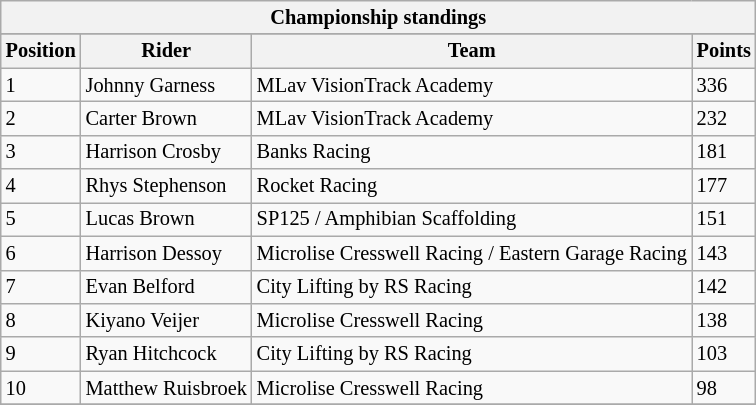<table class="wikitable" style="font-size: 85%">
<tr>
<th colspan=4>Championship standings</th>
</tr>
<tr>
</tr>
<tr>
<th>Position</th>
<th>Rider</th>
<th>Team</th>
<th>Points</th>
</tr>
<tr>
<td>1</td>
<td> Johnny Garness</td>
<td>MLav VisionTrack Academy</td>
<td>336</td>
</tr>
<tr>
<td>2</td>
<td> Carter Brown</td>
<td>MLav VisionTrack Academy</td>
<td>232</td>
</tr>
<tr>
<td>3</td>
<td> Harrison Crosby</td>
<td>Banks Racing</td>
<td>181</td>
</tr>
<tr>
<td>4</td>
<td> Rhys Stephenson</td>
<td>Rocket Racing</td>
<td>177</td>
</tr>
<tr>
<td>5</td>
<td> Lucas Brown</td>
<td>SP125 / Amphibian Scaffolding</td>
<td>151</td>
</tr>
<tr>
<td>6</td>
<td> Harrison Dessoy</td>
<td>Microlise Cresswell Racing / Eastern Garage Racing</td>
<td>143</td>
</tr>
<tr>
<td>7</td>
<td> Evan Belford</td>
<td>City Lifting by RS Racing</td>
<td>142</td>
</tr>
<tr>
<td>8</td>
<td> Kiyano Veijer</td>
<td>Microlise Cresswell Racing</td>
<td>138</td>
</tr>
<tr>
<td>9</td>
<td> Ryan Hitchcock</td>
<td>City Lifting by RS Racing</td>
<td>103</td>
</tr>
<tr>
<td>10</td>
<td> Matthew Ruisbroek</td>
<td>Microlise Cresswell Racing</td>
<td>98</td>
</tr>
<tr>
</tr>
</table>
